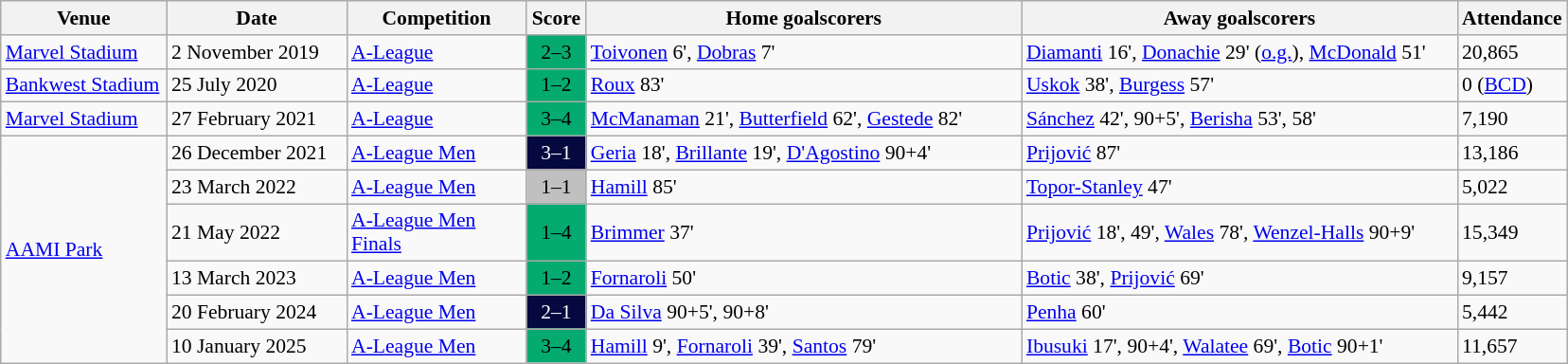<table class="wikitable" style="font-size:90%">
<tr>
<th width="110">Venue</th>
<th width="120">Date</th>
<th width="120">Competition</th>
<th width="35">Score</th>
<th width="300">Home goalscorers</th>
<th width="300">Away goalscorers</th>
<th width="30">Attendance</th>
</tr>
<tr>
<td><a href='#'>Marvel Stadium</a></td>
<td>2 November 2019</td>
<td><a href='#'>A-League</a></td>
<td align="center" style="background:#05AA70; color:black">2–3</td>
<td><a href='#'>Toivonen</a> 6', <a href='#'>Dobras</a> 7'</td>
<td><a href='#'>Diamanti</a> 16', <a href='#'>Donachie</a> 29' (<a href='#'>o.g.</a>), <a href='#'>McDonald</a> 51'</td>
<td>20,865</td>
</tr>
<tr>
<td><a href='#'>Bankwest Stadium</a></td>
<td>25 July 2020</td>
<td><a href='#'>A-League</a></td>
<td align="center" style="background:#05AA70; color:black">1–2</td>
<td><a href='#'>Roux</a> 83'</td>
<td><a href='#'>Uskok</a> 38', <a href='#'>Burgess</a> 57'</td>
<td>0 (<a href='#'>BCD</a>)</td>
</tr>
<tr>
<td><a href='#'>Marvel Stadium</a></td>
<td>27 February 2021</td>
<td><a href='#'>A-League</a></td>
<td align="center" style="background:#05AA70; color:black">3–4</td>
<td><a href='#'>McManaman</a> 21', <a href='#'>Butterfield</a> 62', <a href='#'>Gestede</a> 82'</td>
<td><a href='#'>Sánchez</a> 42', 90+5', <a href='#'>Berisha</a> 53', 58'</td>
<td>7,190</td>
</tr>
<tr>
<td rowspan="6"><a href='#'>AAMI Park</a></td>
<td>26 December 2021</td>
<td><a href='#'>A-League Men</a></td>
<td align="center" style="background:#05093F; color:white">3–1</td>
<td><a href='#'>Geria</a> 18', <a href='#'>Brillante</a> 19', <a href='#'>D'Agostino</a> 90+4'</td>
<td><a href='#'>Prijović</a> 87'</td>
<td>13,186</td>
</tr>
<tr>
<td>23 March 2022</td>
<td><a href='#'>A-League Men</a></td>
<td align="center" style="background:silver; color:#000000">1–1</td>
<td><a href='#'>Hamill</a> 85'</td>
<td><a href='#'>Topor-Stanley</a> 47'</td>
<td>5,022</td>
</tr>
<tr>
<td>21 May 2022</td>
<td><a href='#'>A-League Men Finals</a></td>
<td align="center" style="background:#05AA70; color:black">1–4</td>
<td><a href='#'>Brimmer</a> 37'</td>
<td><a href='#'>Prijović</a> 18', 49', <a href='#'>Wales</a> 78', <a href='#'>Wenzel-Halls</a> 90+9'</td>
<td>15,349</td>
</tr>
<tr>
<td>13 March 2023</td>
<td><a href='#'>A-League Men</a></td>
<td align="center" style="background:#05AA70; color:black">1–2</td>
<td><a href='#'>Fornaroli</a> 50'</td>
<td><a href='#'>Botic</a> 38', <a href='#'>Prijović</a> 69'</td>
<td>9,157</td>
</tr>
<tr>
<td>20 February 2024</td>
<td><a href='#'>A-League Men</a></td>
<td align="center" style="background:#05093F; color:white">2–1</td>
<td><a href='#'>Da Silva</a> 90+5', 90+8'</td>
<td><a href='#'>Penha</a> 60'</td>
<td>5,442</td>
</tr>
<tr>
<td>10 January 2025</td>
<td><a href='#'>A-League Men</a></td>
<td align="center" style="background:#05AA70; color:black">3–4</td>
<td><a href='#'>Hamill</a> 9', <a href='#'>Fornaroli</a> 39', <a href='#'>Santos</a> 79'</td>
<td><a href='#'>Ibusuki</a> 17', 90+4', <a href='#'>Walatee</a> 69', <a href='#'>Botic</a> 90+1'</td>
<td>11,657</td>
</tr>
</table>
